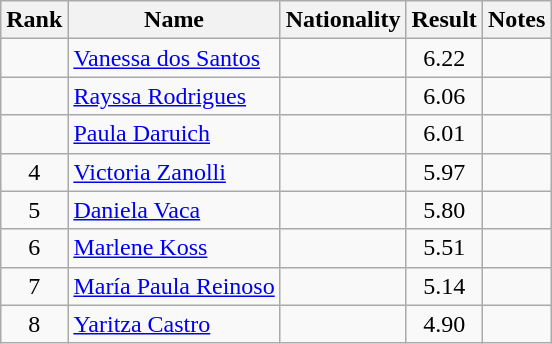<table class="wikitable sortable" style="text-align:center">
<tr>
<th>Rank</th>
<th>Name</th>
<th>Nationality</th>
<th>Result</th>
<th>Notes</th>
</tr>
<tr>
<td></td>
<td align=left><a href='#'>Vanessa dos Santos</a></td>
<td align=left></td>
<td>6.22</td>
<td></td>
</tr>
<tr>
<td></td>
<td align=left><a href='#'>Rayssa Rodrigues</a></td>
<td align=left></td>
<td>6.06</td>
<td></td>
</tr>
<tr>
<td></td>
<td align=left><a href='#'>Paula Daruich</a></td>
<td align=left></td>
<td>6.01</td>
<td></td>
</tr>
<tr>
<td>4</td>
<td align=left><a href='#'>Victoria Zanolli</a></td>
<td align=left></td>
<td>5.97</td>
<td></td>
</tr>
<tr>
<td>5</td>
<td align=left><a href='#'>Daniela Vaca</a></td>
<td align=left></td>
<td>5.80</td>
<td></td>
</tr>
<tr>
<td>6</td>
<td align=left><a href='#'>Marlene Koss</a></td>
<td align=left></td>
<td>5.51</td>
<td></td>
</tr>
<tr>
<td>7</td>
<td align=left><a href='#'>María Paula Reinoso</a></td>
<td align=left></td>
<td>5.14</td>
<td></td>
</tr>
<tr>
<td>8</td>
<td align=left><a href='#'>Yaritza Castro</a></td>
<td align=left></td>
<td>4.90</td>
<td></td>
</tr>
</table>
